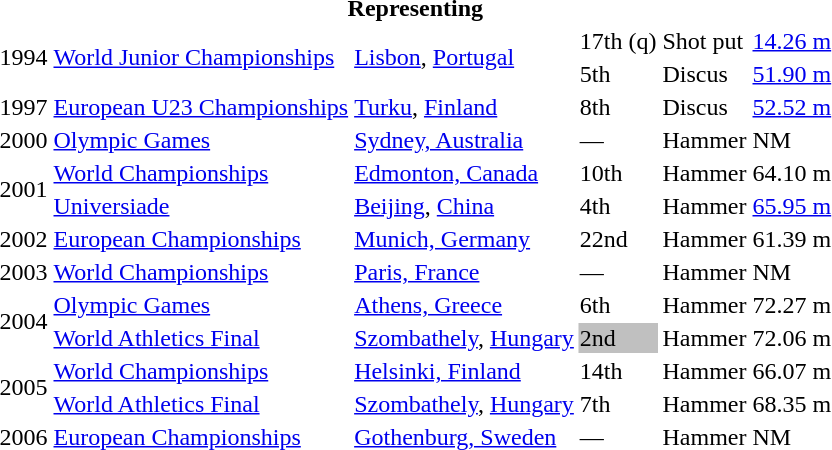<table>
<tr>
<th colspan="6">Representing </th>
</tr>
<tr>
<td rowspan=2>1994</td>
<td rowspan=2><a href='#'>World Junior Championships</a></td>
<td rowspan=2><a href='#'>Lisbon</a>, <a href='#'>Portugal</a></td>
<td>17th (q)</td>
<td>Shot put</td>
<td><a href='#'>14.26 m</a></td>
</tr>
<tr>
<td>5th</td>
<td>Discus</td>
<td><a href='#'>51.90 m</a></td>
</tr>
<tr>
<td>1997</td>
<td><a href='#'>European U23 Championships</a></td>
<td><a href='#'>Turku</a>, <a href='#'>Finland</a></td>
<td>8th</td>
<td>Discus</td>
<td><a href='#'>52.52 m</a></td>
</tr>
<tr>
<td>2000</td>
<td><a href='#'>Olympic Games</a></td>
<td><a href='#'>Sydney, Australia</a></td>
<td>—</td>
<td>Hammer</td>
<td>NM</td>
</tr>
<tr>
<td rowspan=2>2001</td>
<td><a href='#'>World Championships</a></td>
<td><a href='#'>Edmonton, Canada</a></td>
<td>10th</td>
<td>Hammer</td>
<td>64.10 m</td>
</tr>
<tr>
<td><a href='#'>Universiade</a></td>
<td><a href='#'>Beijing</a>, <a href='#'>China</a></td>
<td>4th</td>
<td>Hammer</td>
<td><a href='#'>65.95 m</a></td>
</tr>
<tr>
<td>2002</td>
<td><a href='#'>European Championships</a></td>
<td><a href='#'>Munich, Germany</a></td>
<td>22nd</td>
<td>Hammer</td>
<td>61.39 m</td>
</tr>
<tr>
<td>2003</td>
<td><a href='#'>World Championships</a></td>
<td><a href='#'>Paris, France</a></td>
<td>—</td>
<td>Hammer</td>
<td>NM</td>
</tr>
<tr>
<td rowspan=2>2004</td>
<td><a href='#'>Olympic Games</a></td>
<td><a href='#'>Athens, Greece</a></td>
<td>6th</td>
<td>Hammer</td>
<td>72.27 m</td>
</tr>
<tr>
<td><a href='#'>World Athletics Final</a></td>
<td><a href='#'>Szombathely</a>, <a href='#'>Hungary</a></td>
<td bgcolor="silver">2nd</td>
<td>Hammer</td>
<td>72.06 m</td>
</tr>
<tr>
<td rowspan=2>2005</td>
<td><a href='#'>World Championships</a></td>
<td><a href='#'>Helsinki, Finland</a></td>
<td>14th</td>
<td>Hammer</td>
<td>66.07 m</td>
</tr>
<tr>
<td><a href='#'>World Athletics Final</a></td>
<td><a href='#'>Szombathely</a>, <a href='#'>Hungary</a></td>
<td>7th</td>
<td>Hammer</td>
<td>68.35 m</td>
</tr>
<tr>
<td>2006</td>
<td><a href='#'>European Championships</a></td>
<td><a href='#'>Gothenburg, Sweden</a></td>
<td>—</td>
<td>Hammer</td>
<td>NM</td>
</tr>
</table>
